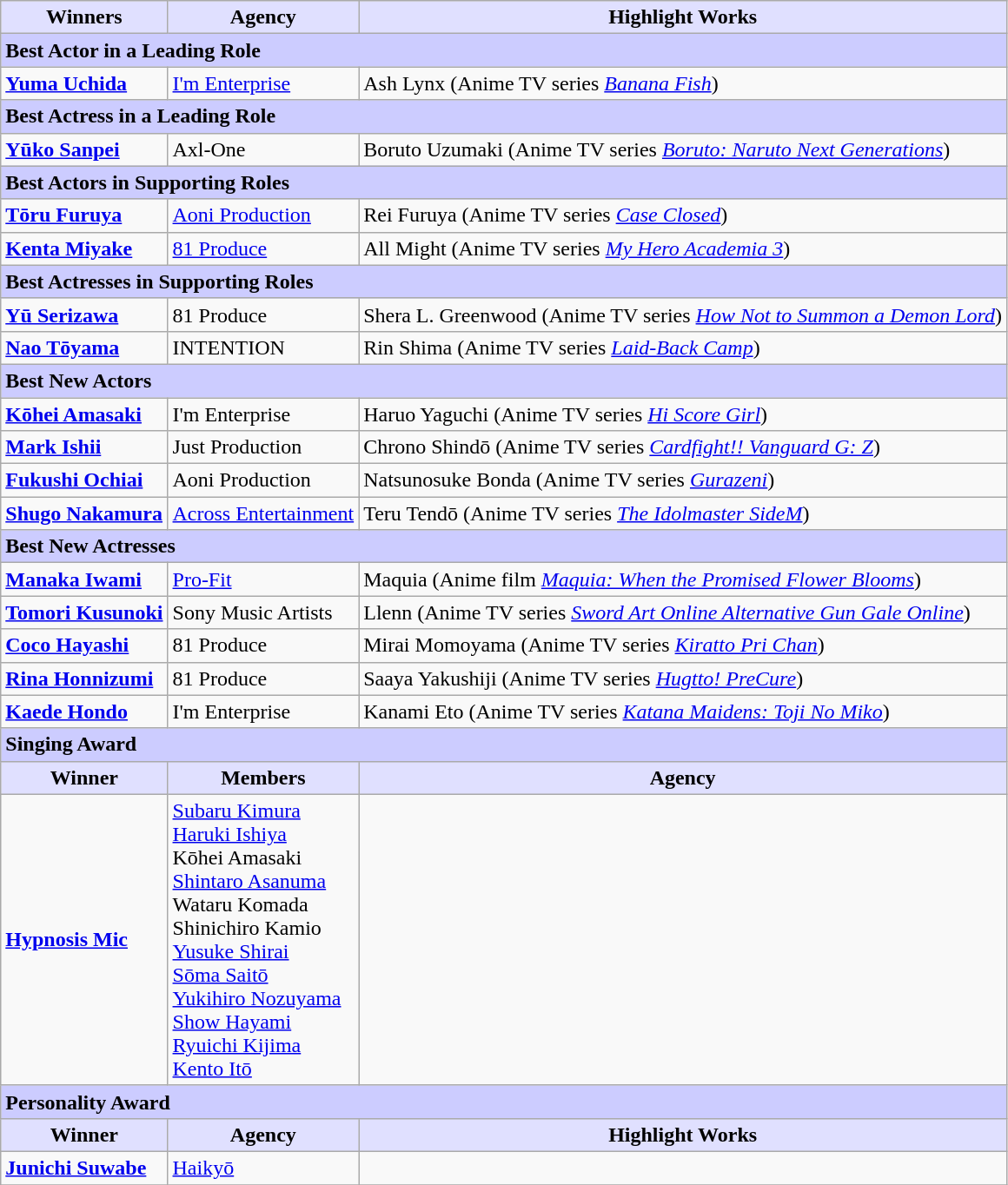<table class="wikitable">
<tr>
<th style="background: #e0e0ff">Winners</th>
<th style="background: #e0e0ff">Agency</th>
<th style="background: #e0e0ff">Highlight Works</th>
</tr>
<tr>
<td colspan="3" style="background: #ccccff"><strong>Best Actor in a Leading Role</strong></td>
</tr>
<tr>
<td><strong><a href='#'>Yuma Uchida</a></strong></td>
<td><a href='#'>I'm Enterprise</a></td>
<td>Ash Lynx (Anime TV series <em><a href='#'>Banana Fish</a></em>)</td>
</tr>
<tr>
<td colspan="3" style="background: #ccccff"><strong>Best Actress in a Leading Role</strong></td>
</tr>
<tr>
<td><strong><a href='#'>Yūko Sanpei</a></strong></td>
<td>Axl-One</td>
<td>Boruto Uzumaki (Anime TV series <em><a href='#'>Boruto: Naruto Next Generations</a></em>)</td>
</tr>
<tr>
<td colspan="3" style="background: #ccccff"><strong>Best Actors in Supporting Roles</strong></td>
</tr>
<tr>
<td><strong><a href='#'>Tōru Furuya</a></strong></td>
<td><a href='#'>Aoni Production</a></td>
<td>Rei Furuya (Anime TV series <em><a href='#'>Case Closed</a></em>)</td>
</tr>
<tr>
<td><strong><a href='#'>Kenta Miyake</a></strong></td>
<td><a href='#'>81 Produce</a></td>
<td>All Might (Anime TV series <em><a href='#'>My Hero Academia 3</a></em>)</td>
</tr>
<tr>
<td colspan="3" style="background: #ccccff"><strong>Best Actresses in Supporting Roles</strong></td>
</tr>
<tr>
<td><strong><a href='#'>Yū Serizawa</a></strong></td>
<td>81 Produce</td>
<td>Shera L. Greenwood (Anime TV series <em><a href='#'>How Not to Summon a Demon Lord</a></em>)</td>
</tr>
<tr>
<td><strong><a href='#'>Nao Tōyama</a></strong></td>
<td>INTENTION</td>
<td>Rin Shima (Anime TV series <em><a href='#'>Laid-Back Camp</a></em>)</td>
</tr>
<tr>
<td colspan="3" style="background: #ccccff"><strong>Best New Actors</strong></td>
</tr>
<tr>
<td><strong><a href='#'>Kōhei Amasaki</a></strong></td>
<td>I'm Enterprise</td>
<td>Haruo Yaguchi (Anime TV series <em><a href='#'>Hi Score Girl</a></em>)</td>
</tr>
<tr>
<td><strong><a href='#'>Mark Ishii</a></strong></td>
<td>Just Production</td>
<td>Chrono Shindō (Anime TV series <em><a href='#'>Cardfight!! Vanguard G: Z</a></em>)</td>
</tr>
<tr>
<td><strong><a href='#'>Fukushi Ochiai</a></strong></td>
<td>Aoni Production</td>
<td>Natsunosuke Bonda (Anime TV series <em><a href='#'>Gurazeni</a></em>)</td>
</tr>
<tr>
<td><strong><a href='#'>Shugo Nakamura</a></strong></td>
<td><a href='#'>Across Entertainment</a></td>
<td>Teru Tendō (Anime TV series <em><a href='#'>The Idolmaster SideM</a></em>)</td>
</tr>
<tr>
<td colspan="3" style="background: #ccccff"><strong>Best New Actresses</strong></td>
</tr>
<tr>
<td><strong><a href='#'>Manaka Iwami</a></strong></td>
<td><a href='#'>Pro-Fit</a></td>
<td>Maquia (Anime film <em><a href='#'>Maquia: When the Promised Flower Blooms</a></em>)</td>
</tr>
<tr>
<td><strong><a href='#'>Tomori Kusunoki</a></strong></td>
<td>Sony Music Artists</td>
<td>Llenn (Anime TV series <em><a href='#'>Sword Art Online Alternative Gun Gale Online</a></em>)</td>
</tr>
<tr>
<td><strong><a href='#'>Coco Hayashi</a></strong></td>
<td>81 Produce</td>
<td>Mirai Momoyama (Anime TV series <em><a href='#'>Kiratto Pri Chan</a></em>)</td>
</tr>
<tr>
<td><strong><a href='#'>Rina Honnizumi</a></strong></td>
<td>81 Produce</td>
<td>Saaya Yakushiji (Anime TV series <em><a href='#'>Hugtto! PreCure</a></em>)</td>
</tr>
<tr>
<td><strong><a href='#'>Kaede Hondo</a></strong></td>
<td>I'm Enterprise</td>
<td>Kanami Eto (Anime TV series <em><a href='#'>Katana Maidens: Toji No Miko</a></em>)</td>
</tr>
<tr>
<td colspan="3" style="background: #ccccff"><strong>Singing Award</strong></td>
</tr>
<tr>
<th style="background: #e0e0ff">Winner</th>
<th style="background: #e0e0ff">Members</th>
<th style="background: #e0e0ff">Agency</th>
</tr>
<tr>
<td><strong><a href='#'>Hypnosis Mic</a></strong></td>
<td><a href='#'>Subaru Kimura</a><br><a href='#'>Haruki Ishiya</a><br>Kōhei Amasaki<br><a href='#'>Shintaro Asanuma</a><br>Wataru Komada<br>Shinichiro Kamio<br><a href='#'>Yusuke Shirai</a><br><a href='#'>Sōma Saitō</a><br><a href='#'>Yukihiro Nozuyama</a><br><a href='#'>Show Hayami</a><br><a href='#'>Ryuichi Kijima</a><br><a href='#'>Kento Itō</a></td>
<td></td>
</tr>
<tr>
<td colspan="3" style="background: #ccccff"><strong>Personality Award</strong></td>
</tr>
<tr>
<th style="background: #e0e0ff">Winner</th>
<th style="background: #e0e0ff">Agency</th>
<th style="background: #e0e0ff">Highlight Works</th>
</tr>
<tr>
<td><strong><a href='#'>Junichi Suwabe</a></strong></td>
<td><a href='#'>Haikyō</a></td>
<td></td>
</tr>
<tr>
</tr>
</table>
